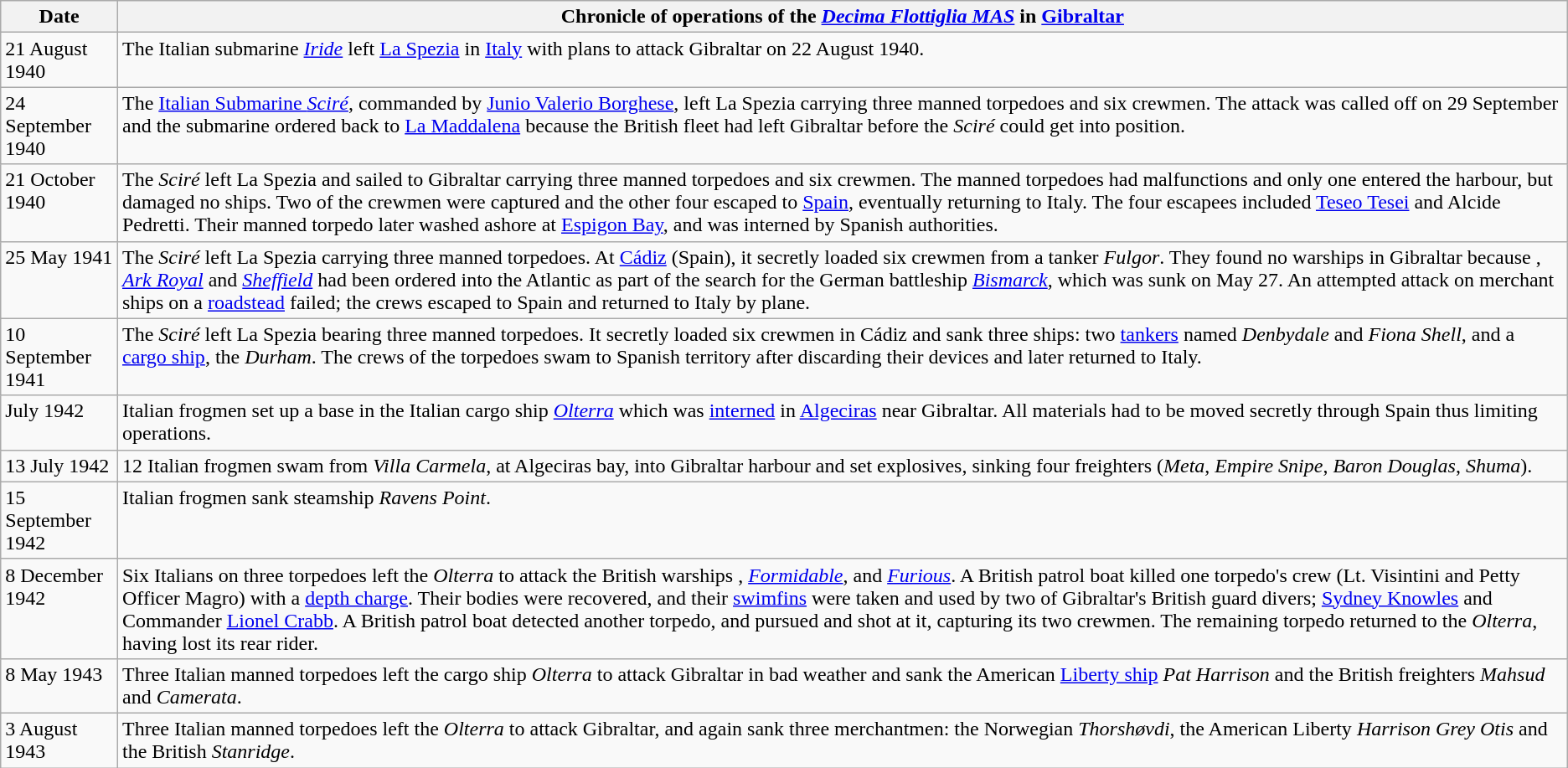<table class="wikitable">
<tr>
<th>Date</th>
<th>Chronicle of operations of the <em><a href='#'>Decima Flottiglia MAS</a></em> in <a href='#'>Gibraltar</a></th>
</tr>
<tr>
<td valign="top" class="nowrap">21 August 1940</td>
<td valign="top">The Italian submarine <em><a href='#'>Iride</a></em> left <a href='#'>La Spezia</a> in <a href='#'>Italy</a> with plans to attack Gibraltar on 22 August 1940.</td>
</tr>
<tr>
<td valign="top" class="nowrap">24 September 1940</td>
<td valign="top">The <a href='#'>Italian Submarine <em>Sciré</em></a>, commanded by <a href='#'>Junio Valerio Borghese</a>, left La Spezia carrying three manned torpedoes and six crewmen. The attack was called off on 29 September and the submarine ordered back to <a href='#'>La Maddalena</a> because the British fleet had left Gibraltar before the <em>Sciré</em> could get into position.</td>
</tr>
<tr>
<td valign="top" class="nowrap">21 October 1940</td>
<td valign="top">The <em>Sciré</em> left La Spezia and sailed to Gibraltar carrying three manned torpedoes and six crewmen. The manned torpedoes had malfunctions and only one entered the harbour, but damaged no ships. Two of the crewmen were captured and the other four escaped to <a href='#'>Spain</a>, eventually returning to Italy. The four escapees included <a href='#'>Teseo Tesei</a> and Alcide Pedretti. Their manned torpedo later washed ashore at <a href='#'>Espigon Bay</a>, and was interned by Spanish authorities.</td>
</tr>
<tr>
<td valign="top" class="nowrap">25 May 1941</td>
<td valign="top">The <em>Sciré</em> left La Spezia carrying three manned torpedoes. At <a href='#'>Cádiz</a> (Spain), it secretly loaded six crewmen from a tanker <em>Fulgor</em>. They found no warships in Gibraltar because , <a href='#'><em>Ark Royal</em></a> and <a href='#'><em>Sheffield</em></a> had been ordered into the Atlantic as part of the search for the German battleship <a href='#'><em>Bismarck</em></a>, which was sunk on May 27. An attempted attack on merchant ships on a <a href='#'>roadstead</a> failed; the crews escaped to Spain and returned to Italy by plane.</td>
</tr>
<tr>
<td valign="top" class="nowrap">10 September 1941</td>
<td valign="top">The <em>Sciré</em> left La Spezia bearing three manned torpedoes. It secretly loaded six crewmen in Cádiz and sank three ships: two <a href='#'>tankers</a> named <em>Denbydale</em> and <em>Fiona Shell</em>, and a <a href='#'>cargo ship</a>, the <em>Durham</em>. The crews of the torpedoes swam to Spanish territory after discarding their devices and later returned to Italy.</td>
</tr>
<tr>
<td valign="top" class="nowrap">July 1942</td>
<td valign="top">Italian frogmen set up a base in the Italian cargo ship <em><a href='#'>Olterra</a></em> which was <a href='#'>interned</a> in <a href='#'>Algeciras</a> near Gibraltar. All materials had to be moved secretly through Spain thus limiting operations.</td>
</tr>
<tr>
<td valign="top" class="nowrap">13 July 1942</td>
<td valign="top">12 Italian frogmen swam from <em>Villa Carmela</em>, at Algeciras bay, into Gibraltar harbour and set explosives, sinking four freighters (<em>Meta</em>, <em>Empire Snipe</em>, <em>Baron Douglas</em>, <em>Shuma</em>).</td>
</tr>
<tr>
<td valign="top" class="nowrap">15 September 1942</td>
<td valign="top">Italian frogmen sank steamship <em>Ravens Point</em>.</td>
</tr>
<tr>
<td valign="top" class="nowrap">8 December 1942</td>
<td valign="top">Six Italians on three torpedoes left the <em>Olterra</em> to attack the British warships , <a href='#'><em>Formidable</em></a>, and <a href='#'><em>Furious</em></a>. A British patrol boat killed one torpedo's crew (Lt. Visintini and Petty Officer Magro) with a <a href='#'>depth charge</a>. Their bodies were recovered, and their <a href='#'>swimfins</a> were taken and used by two of Gibraltar's British guard divers; <a href='#'>Sydney Knowles</a> and Commander <a href='#'>Lionel Crabb</a>. A British patrol boat detected another torpedo, and pursued and shot at it, capturing its two crewmen. The remaining torpedo returned to the <em>Olterra</em>, having lost its rear rider.</td>
</tr>
<tr>
<td valign="top" class="nowrap">8 May 1943</td>
<td valign="top">Three Italian manned torpedoes left the cargo ship <em>Olterra</em> to attack Gibraltar in bad weather and sank the American <a href='#'>Liberty ship</a> <em>Pat Harrison</em> and the British freighters <em>Mahsud</em> and <em>Camerata</em>.</td>
</tr>
<tr>
<td valign="top" class="nowrap">3 August 1943</td>
<td valign="top">Three Italian manned torpedoes left the <em>Olterra</em> to attack Gibraltar, and again sank three merchantmen: the Norwegian <em>Thorshøvdi</em>, the American Liberty <em>Harrison Grey Otis</em> and the British <em>Stanridge</em>.</td>
</tr>
</table>
